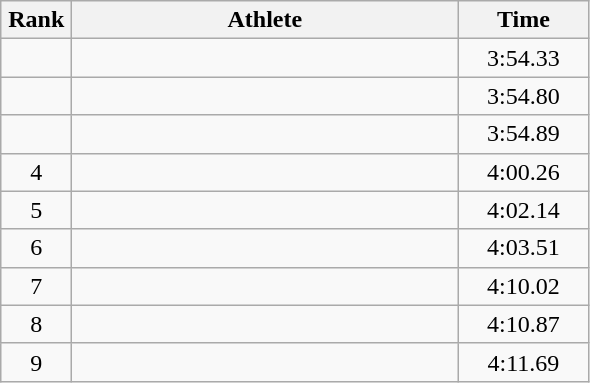<table class=wikitable style="text-align:center">
<tr>
<th width=40>Rank</th>
<th width=250>Athlete</th>
<th width=80>Time</th>
</tr>
<tr>
<td></td>
<td align=left></td>
<td>3:54.33</td>
</tr>
<tr>
<td></td>
<td align=left></td>
<td>3:54.80</td>
</tr>
<tr>
<td></td>
<td align=left></td>
<td>3:54.89</td>
</tr>
<tr>
<td>4</td>
<td align=left></td>
<td>4:00.26</td>
</tr>
<tr>
<td>5</td>
<td align=left></td>
<td>4:02.14</td>
</tr>
<tr>
<td>6</td>
<td align=left></td>
<td>4:03.51</td>
</tr>
<tr>
<td>7</td>
<td align=left></td>
<td>4:10.02</td>
</tr>
<tr>
<td>8</td>
<td align=left></td>
<td>4:10.87</td>
</tr>
<tr>
<td>9</td>
<td align=left></td>
<td>4:11.69</td>
</tr>
</table>
